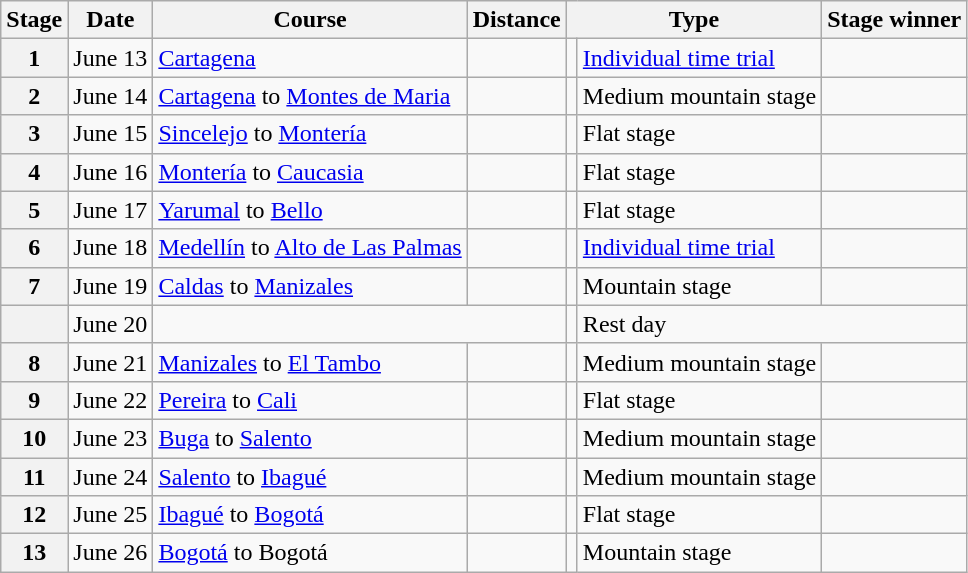<table class="wikitable">
<tr>
<th scope="col">Stage</th>
<th scope="col">Date</th>
<th scope="col">Course</th>
<th scope="col">Distance</th>
<th scope="col" colspan="2">Type</th>
<th scope="col">Stage winner</th>
</tr>
<tr>
<th scope="row" style="text-align:center;">1</th>
<td style="text-align:center;">June 13</td>
<td><a href='#'>Cartagena</a></td>
<td style="text-align:center;"></td>
<td></td>
<td><a href='#'>Individual time trial</a></td>
<td></td>
</tr>
<tr>
<th scope="row" style="text-align:center;">2</th>
<td style="text-align:center;">June 14</td>
<td><a href='#'>Cartagena</a> to <a href='#'>Montes de Maria</a></td>
<td style="text-align:center;"></td>
<td></td>
<td>Medium mountain stage</td>
<td></td>
</tr>
<tr>
<th scope="row" style="text-align:center;">3</th>
<td style="text-align:center;">June 15</td>
<td><a href='#'>Sincelejo</a> to <a href='#'>Montería</a></td>
<td style="text-align:center;"></td>
<td></td>
<td>Flat stage</td>
<td></td>
</tr>
<tr>
<th scope="row" style="text-align:center;">4</th>
<td style="text-align:center;">June 16</td>
<td><a href='#'>Montería</a> to <a href='#'>Caucasia</a></td>
<td style="text-align:center;"></td>
<td></td>
<td>Flat stage</td>
<td></td>
</tr>
<tr>
<th scope="row" style="text-align:center;">5</th>
<td style="text-align:center;">June 17</td>
<td><a href='#'>Yarumal</a> to <a href='#'>Bello</a></td>
<td style="text-align:center;"></td>
<td></td>
<td>Flat stage</td>
<td></td>
</tr>
<tr>
<th scope="row" style="text-align:center;">6</th>
<td style="text-align:center;">June 18</td>
<td><a href='#'>Medellín</a> to <a href='#'>Alto de Las Palmas</a></td>
<td style="text-align:center;"></td>
<td></td>
<td><a href='#'>Individual time trial</a></td>
<td></td>
</tr>
<tr>
<th scope="row" style="text-align:center;">7</th>
<td style="text-align:center;">June 19</td>
<td><a href='#'>Caldas</a> to <a href='#'>Manizales</a></td>
<td style="text-align:center;"></td>
<td></td>
<td>Mountain stage</td>
<td></td>
</tr>
<tr>
<th scope="row"></th>
<td style="text-align:center;">June 20</td>
<td colspan="2"></td>
<td></td>
<td colspan="3">Rest day</td>
</tr>
<tr>
<th scope="row" style="text-align:center;">8</th>
<td style="text-align:center;">June 21</td>
<td><a href='#'>Manizales</a> to <a href='#'>El Tambo</a></td>
<td style="text-align:center;"></td>
<td></td>
<td>Medium mountain stage</td>
<td></td>
</tr>
<tr>
<th scope="row" style="text-align:center;">9</th>
<td style="text-align:center;">June 22</td>
<td><a href='#'>Pereira</a> to <a href='#'>Cali</a></td>
<td style="text-align:center;"></td>
<td></td>
<td>Flat stage</td>
<td></td>
</tr>
<tr>
<th scope="row" style="text-align:center;">10</th>
<td style="text-align:center;">June 23</td>
<td><a href='#'>Buga</a> to <a href='#'>Salento</a></td>
<td style="text-align:center;"></td>
<td></td>
<td>Medium mountain stage</td>
<td></td>
</tr>
<tr>
<th scope="row" style="text-align:center;">11</th>
<td style="text-align:center;">June 24</td>
<td><a href='#'>Salento</a> to <a href='#'>Ibagué</a></td>
<td style="text-align:center;"></td>
<td></td>
<td>Medium mountain stage</td>
<td></td>
</tr>
<tr>
<th scope="row" style="text-align:center;">12</th>
<td style="text-align:center;">June 25</td>
<td><a href='#'>Ibagué</a> to <a href='#'>Bogotá</a></td>
<td style="text-align:center;"></td>
<td></td>
<td>Flat stage</td>
<td></td>
</tr>
<tr>
<th scope="row" style="text-align:center;">13</th>
<td style="text-align:center;">June 26</td>
<td><a href='#'>Bogotá</a> to Bogotá</td>
<td style="text-align:center;"></td>
<td></td>
<td>Mountain stage</td>
<td></td>
</tr>
</table>
